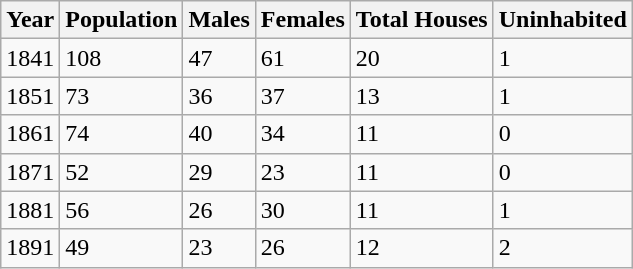<table class="wikitable">
<tr>
<th>Year</th>
<th>Population</th>
<th>Males</th>
<th>Females</th>
<th>Total Houses</th>
<th>Uninhabited</th>
</tr>
<tr>
<td>1841</td>
<td>108</td>
<td>47</td>
<td>61</td>
<td>20</td>
<td>1</td>
</tr>
<tr>
<td>1851</td>
<td>73</td>
<td>36</td>
<td>37</td>
<td>13</td>
<td>1</td>
</tr>
<tr>
<td>1861</td>
<td>74</td>
<td>40</td>
<td>34</td>
<td>11</td>
<td>0</td>
</tr>
<tr>
<td>1871</td>
<td>52</td>
<td>29</td>
<td>23</td>
<td>11</td>
<td>0</td>
</tr>
<tr>
<td>1881</td>
<td>56</td>
<td>26</td>
<td>30</td>
<td>11</td>
<td>1</td>
</tr>
<tr>
<td>1891</td>
<td>49</td>
<td>23</td>
<td>26</td>
<td>12</td>
<td>2</td>
</tr>
</table>
